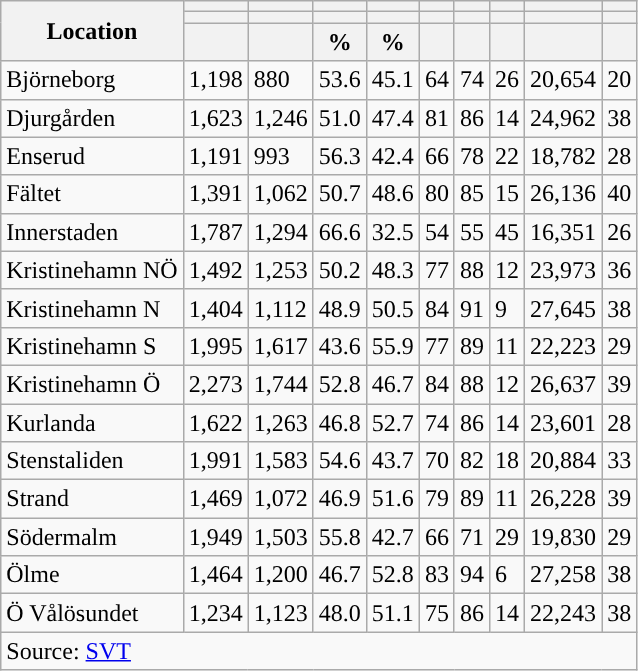<table role="presentation" class="wikitable sortable mw-collapsible">
<tr>
<th rowspan="3">Location</th>
<th></th>
<th></th>
<th></th>
<th></th>
<th></th>
<th></th>
<th></th>
<th></th>
<th></th>
</tr>
<tr>
<th></th>
<th></th>
<th style="background:"></th>
<th style="background:"></th>
<th></th>
<th></th>
<th></th>
<th></th>
<th></th>
</tr>
<tr>
<th data-sort-type="number"></th>
<th data-sort-type="number"></th>
<th data-sort-type="number">%</th>
<th data-sort-type="number">%</th>
<th data-sort-type="number"></th>
<th data-sort-type="number"></th>
<th data-sort-type="number"></th>
<th data-sort-type="number"></th>
<th data-sort-type="number"></th>
</tr>
<tr>
<td align="left">Björneborg</td>
<td>1,198</td>
<td>880</td>
<td>53.6</td>
<td>45.1</td>
<td>64</td>
<td>74</td>
<td>26</td>
<td>20,654</td>
<td>20</td>
</tr>
<tr>
<td align="left">Djurgården</td>
<td>1,623</td>
<td>1,246</td>
<td>51.0</td>
<td>47.4</td>
<td>81</td>
<td>86</td>
<td>14</td>
<td>24,962</td>
<td>38</td>
</tr>
<tr>
<td align="left">Enserud</td>
<td>1,191</td>
<td>993</td>
<td>56.3</td>
<td>42.4</td>
<td>66</td>
<td>78</td>
<td>22</td>
<td>18,782</td>
<td>28</td>
</tr>
<tr>
<td align="left">Fältet</td>
<td>1,391</td>
<td>1,062</td>
<td>50.7</td>
<td>48.6</td>
<td>80</td>
<td>85</td>
<td>15</td>
<td>26,136</td>
<td>40</td>
</tr>
<tr>
<td align="left">Innerstaden</td>
<td>1,787</td>
<td>1,294</td>
<td>66.6</td>
<td>32.5</td>
<td>54</td>
<td>55</td>
<td>45</td>
<td>16,351</td>
<td>26</td>
</tr>
<tr>
<td align="left">Kristinehamn NÖ</td>
<td>1,492</td>
<td>1,253</td>
<td>50.2</td>
<td>48.3</td>
<td>77</td>
<td>88</td>
<td>12</td>
<td>23,973</td>
<td>36</td>
</tr>
<tr>
<td align="left">Kristinehamn N</td>
<td>1,404</td>
<td>1,112</td>
<td>48.9</td>
<td>50.5</td>
<td>84</td>
<td>91</td>
<td>9</td>
<td>27,645</td>
<td>38</td>
</tr>
<tr>
<td align="left">Kristinehamn S</td>
<td>1,995</td>
<td>1,617</td>
<td>43.6</td>
<td>55.9</td>
<td>77</td>
<td>89</td>
<td>11</td>
<td>22,223</td>
<td>29</td>
</tr>
<tr>
<td align="left">Kristinehamn Ö</td>
<td>2,273</td>
<td>1,744</td>
<td>52.8</td>
<td>46.7</td>
<td>84</td>
<td>88</td>
<td>12</td>
<td>26,637</td>
<td>39</td>
</tr>
<tr>
<td align="left">Kurlanda</td>
<td>1,622</td>
<td>1,263</td>
<td>46.8</td>
<td>52.7</td>
<td>74</td>
<td>86</td>
<td>14</td>
<td>23,601</td>
<td>28</td>
</tr>
<tr>
<td align="left">Stenstaliden</td>
<td>1,991</td>
<td>1,583</td>
<td>54.6</td>
<td>43.7</td>
<td>70</td>
<td>82</td>
<td>18</td>
<td>20,884</td>
<td>33</td>
</tr>
<tr>
<td align="left">Strand</td>
<td>1,469</td>
<td>1,072</td>
<td>46.9</td>
<td>51.6</td>
<td>79</td>
<td>89</td>
<td>11</td>
<td>26,228</td>
<td>39</td>
</tr>
<tr>
<td align="left">Södermalm</td>
<td>1,949</td>
<td>1,503</td>
<td>55.8</td>
<td>42.7</td>
<td>66</td>
<td>71</td>
<td>29</td>
<td>19,830</td>
<td>29</td>
</tr>
<tr>
<td align="left">Ölme</td>
<td>1,464</td>
<td>1,200</td>
<td>46.7</td>
<td>52.8</td>
<td>83</td>
<td>94</td>
<td>6</td>
<td>27,258</td>
<td>38</td>
</tr>
<tr>
<td align="left">Ö Vålösundet</td>
<td>1,234</td>
<td>1,123</td>
<td>48.0</td>
<td>51.1</td>
<td>75</td>
<td>86</td>
<td>14</td>
<td>22,243</td>
<td>38</td>
</tr>
<tr>
<td colspan="10" align="left">Source: <a href='#'>SVT</a></td>
</tr>
</table>
